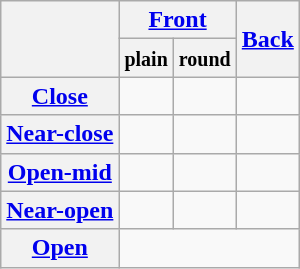<table class="wikitable" style="text-align: center;">
<tr>
<th rowspan=2></th>
<th colspan=2><a href='#'>Front</a></th>
<th rowspan=2><a href='#'>Back</a></th>
</tr>
<tr>
<th><small>plain</small></th>
<th><small>round</small></th>
</tr>
<tr>
<th><a href='#'>Close</a></th>
<td> </td>
<td> </td>
<td> </td>
</tr>
<tr>
<th><a href='#'>Near-close</a></th>
<td> </td>
<td> </td>
<td> </td>
</tr>
<tr>
<th><a href='#'>Open-mid</a></th>
<td> </td>
<td> </td>
<td> </td>
</tr>
<tr>
<th><a href='#'>Near-open</a></th>
<td> </td>
<td> </td>
<td> </td>
</tr>
<tr>
<th><a href='#'>Open</a></th>
<td colspan="3" style="text-align:center;"> </td>
</tr>
</table>
